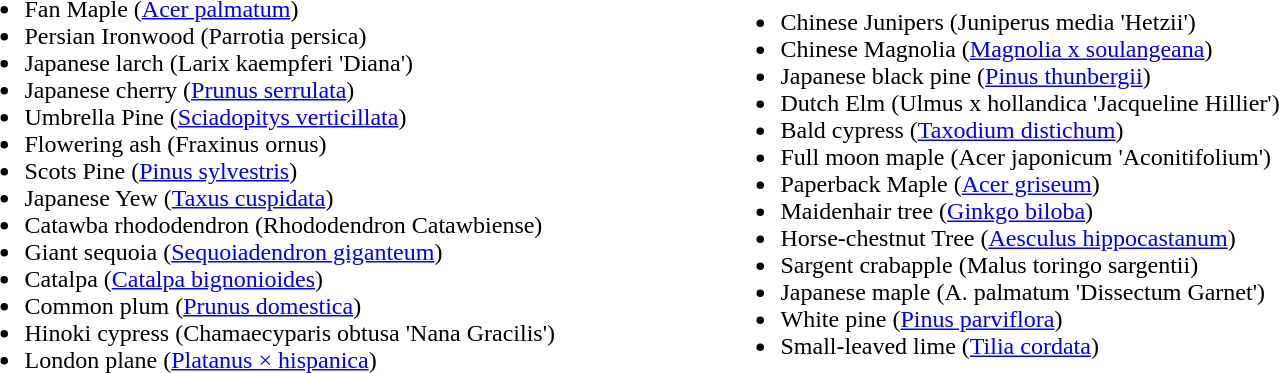<table>
<tr>
<td width="500" valign="top"><br><ul><li>Fan Maple (<a href='#'>Acer palmatum</a>)</li><li>Persian Ironwood (Parrotia persica)</li><li>Japanese larch (Larix kaempferi 'Diana')</li><li>Japanese cherry (<a href='#'>Prunus serrulata</a>)</li><li>Umbrella Pine (<a href='#'>Sciadopitys verticillata</a>)</li><li>Flowering ash (Fraxinus ornus)</li><li>Scots Pine (<a href='#'>Pinus sylvestris</a>)</li><li>Japanese Yew (<a href='#'>Taxus cuspidata</a>)</li><li>Catawba rhododendron (Rhododendron Catawbiense)</li><li>Giant sequoia (<a href='#'>Sequoiadendron giganteum</a>)</li><li>Catalpa (<a href='#'>Catalpa bignonioides</a>)</li><li>Common plum (<a href='#'>Prunus domestica</a>)</li><li>Hinoki cypress (Chamaecyparis obtusa 'Nana Gracilis')</li><li>London plane (<a href='#'>Platanus × hispanica</a>)</li></ul></td>
<td><br><ul><li>Chinese Junipers (Juniperus media 'Hetzii')</li><li>Chinese Magnolia (<a href='#'>Magnolia x soulangeana</a>)</li><li>Japanese black pine (<a href='#'>Pinus thunbergii</a>)</li><li>Dutch Elm (Ulmus x hollandica 'Jacqueline Hillier')</li><li>Bald cypress (<a href='#'>Taxodium distichum</a>)</li><li>Full moon maple (Acer japonicum 'Aconitifolium')</li><li>Paperback Maple (<a href='#'>Acer griseum</a>)</li><li>Maidenhair tree (<a href='#'>Ginkgo biloba</a>)</li><li>Horse-chestnut Tree (<a href='#'>Aesculus hippocastanum</a>)</li><li>Sargent crabapple (Malus toringo sargentii)</li><li>Japanese maple (A. palmatum 'Dissectum Garnet')</li><li>White pine (<a href='#'>Pinus parviflora</a>)</li><li>Small-leaved lime (<a href='#'>Tilia cordata</a>)</li></ul></td>
</tr>
</table>
